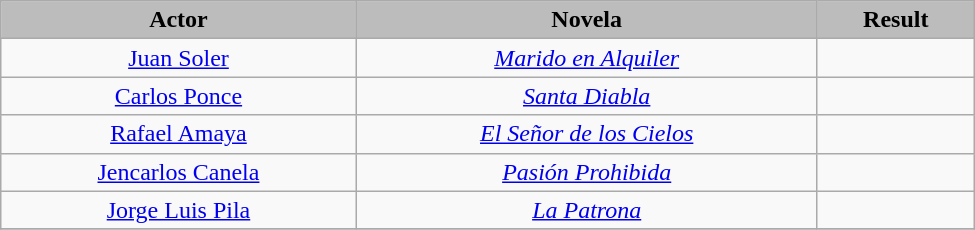<table class="wikitable" width=650px>
<tr style="text-align: center; top">
<th style="background:#bcbcbc;">Actor</th>
<th style="background:#bcbcbc;">Novela</th>
<th style="background:#bcbcbc;">Result</th>
</tr>
<tr style="text-align: center; top">
<td><a href='#'>Juan Soler</a></td>
<td><em><a href='#'>Marido en Alquiler</a></em></td>
<td></td>
</tr>
<tr style="text-align: center; top">
<td><a href='#'>Carlos Ponce</a></td>
<td><em><a href='#'>Santa Diabla</a></em></td>
<td></td>
</tr>
<tr style="text-align: center; top">
<td><a href='#'>Rafael Amaya</a></td>
<td><em><a href='#'>El Señor de los Cielos</a></em></td>
<td></td>
</tr>
<tr style="text-align: center; top">
<td><a href='#'>Jencarlos Canela</a></td>
<td><em><a href='#'>Pasión Prohibida</a></em></td>
<td></td>
</tr>
<tr style="text-align: center; top">
<td><a href='#'>Jorge Luis Pila</a></td>
<td><em><a href='#'>La Patrona</a></em></td>
<td></td>
</tr>
<tr style="text-align: center; top">
</tr>
</table>
